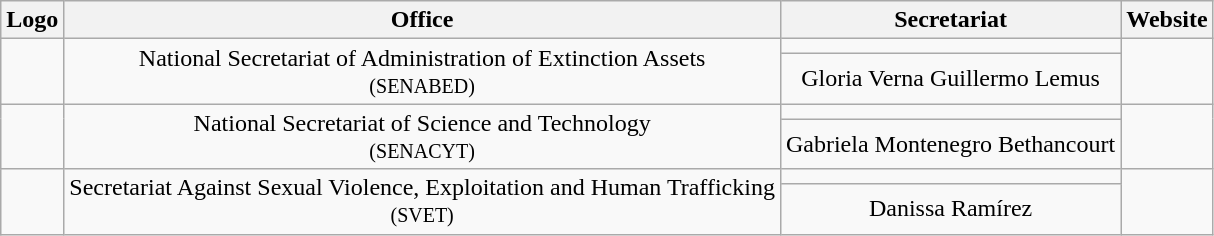<table class="wikitable" style="text-align:Center">
<tr>
<th>Logo</th>
<th>Office</th>
<th>Secretariat</th>
<th>Website</th>
</tr>
<tr>
<td rowspan=2></td>
<td rowspan=2>National Secretariat of Administration of Extinction Assets<br><small>(SENABED)</small></td>
<td></td>
<td rowspan=2></td>
</tr>
<tr>
<td>Gloria Verna Guillermo Lemus</td>
</tr>
<tr>
<td rowspan=2></td>
<td rowspan=2>National Secretariat of Science and Technology<br><small>(SENACYT)</small></td>
<td></td>
<td rowspan=2><br></td>
</tr>
<tr>
<td>Gabriela Montenegro Bethancourt</td>
</tr>
<tr>
<td rowspan="2"></td>
<td rowspan="2">Secretariat Against Sexual Violence, Exploitation and Human Trafficking <br><small>(SVET)</small></td>
<td></td>
<td rowspan="2"></td>
</tr>
<tr>
<td>Danissa Ramírez</td>
</tr>
</table>
